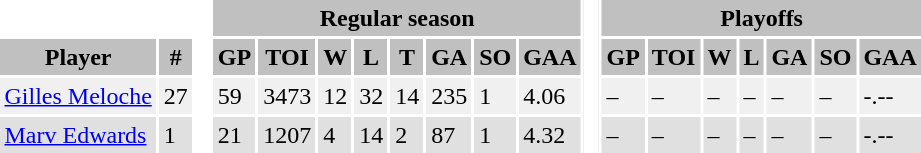<table BORDER="0" CELLPADDING="3" CELLSPACING="2" ID="Table1">
<tr ALIGN="center" bgcolor="#c0c0c0">
<th ALIGN="center" colspan="2" bgcolor="#ffffff"> </th>
<th ALIGN="center" rowspan="99" bgcolor="#ffffff"> </th>
<th ALIGN="center" colspan="8">Regular season</th>
<th ALIGN="center" rowspan="99" bgcolor="#ffffff"> </th>
<th ALIGN="center" colspan="7">Playoffs</th>
</tr>
<tr ALIGN="center" bgcolor="#c0c0c0">
<th ALIGN="center">Player</th>
<th ALIGN="center">#</th>
<th ALIGN="center">GP</th>
<th ALIGN="center">TOI</th>
<th ALIGN="center">W</th>
<th ALIGN="center">L</th>
<th ALIGN="center">T</th>
<th ALIGN="center">GA</th>
<th ALIGN="center">SO</th>
<th ALIGN="center">GAA</th>
<th ALIGN="center">GP</th>
<th ALIGN="center">TOI</th>
<th ALIGN="center">W</th>
<th ALIGN="center">L</th>
<th ALIGN="center">GA</th>
<th ALIGN="center">SO</th>
<th ALIGN="center">GAA</th>
</tr>
<tr bgcolor="#f0f0f0">
<td><a href='#'>Gilles Meloche</a></td>
<td>27</td>
<td>59</td>
<td>3473</td>
<td>12</td>
<td>32</td>
<td>14</td>
<td>235</td>
<td>1</td>
<td>4.06</td>
<td>–</td>
<td>–</td>
<td>–</td>
<td>–</td>
<td>–</td>
<td>–</td>
<td>-.--</td>
</tr>
<tr bgcolor="#e0e0e0">
<td><a href='#'>Marv Edwards</a></td>
<td>1</td>
<td>21</td>
<td>1207</td>
<td>4</td>
<td>14</td>
<td>2</td>
<td>87</td>
<td>1</td>
<td>4.32</td>
<td>–</td>
<td>–</td>
<td>–</td>
<td>–</td>
<td>–</td>
<td>–</td>
<td>-.--</td>
</tr>
</table>
